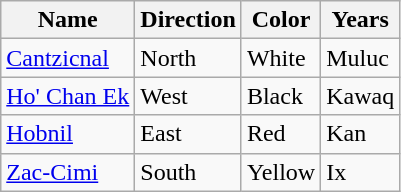<table class="wikitable">
<tr>
<th>Name</th>
<th>Direction</th>
<th>Color</th>
<th>Years</th>
</tr>
<tr>
<td><a href='#'>Cantzicnal</a></td>
<td>North</td>
<td>White</td>
<td>Muluc</td>
</tr>
<tr>
<td><a href='#'>Ho' Chan Ek</a></td>
<td>West</td>
<td>Black</td>
<td>Kawaq</td>
</tr>
<tr>
<td><a href='#'>Hobnil</a></td>
<td>East</td>
<td>Red</td>
<td>Kan</td>
</tr>
<tr>
<td><a href='#'>Zac-Cimi</a></td>
<td>South</td>
<td>Yellow</td>
<td>Ix</td>
</tr>
</table>
